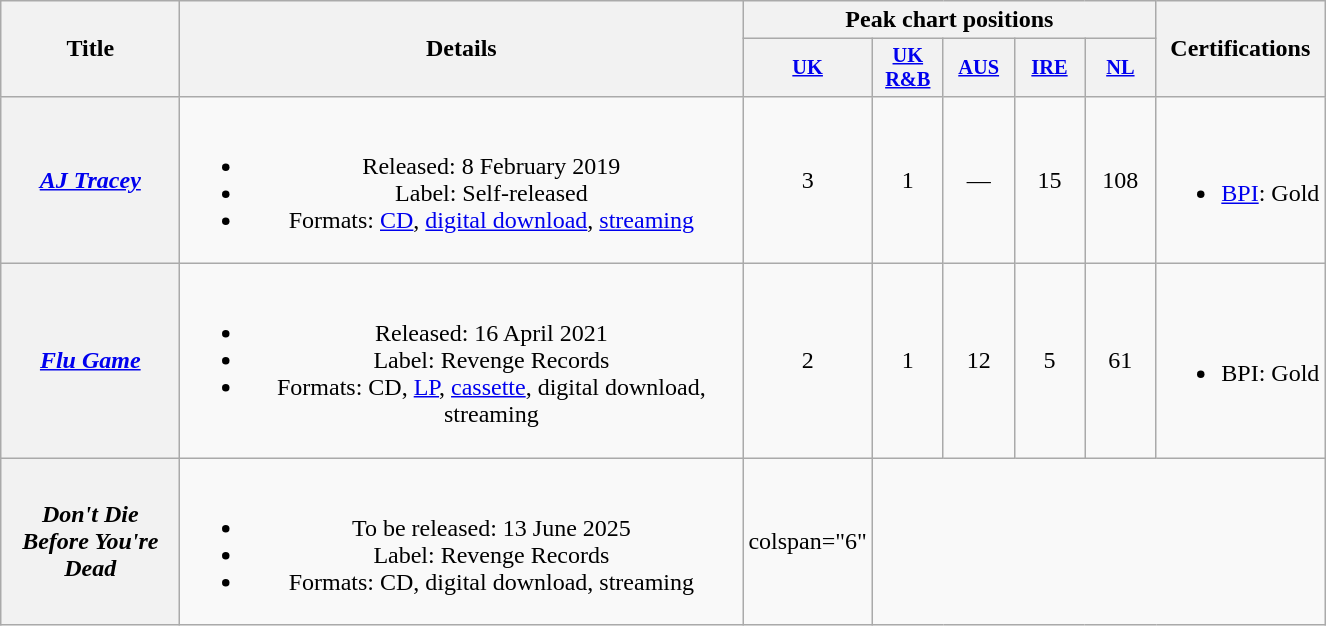<table class="wikitable plainrowheaders" style="text-align:center;">
<tr>
<th scope="col" rowspan="2" style="width:7em;">Title</th>
<th scope="col" rowspan="2" style="width:23em;">Details</th>
<th scope="col" colspan="5">Peak chart positions</th>
<th scope="col" rowspan="2">Certifications</th>
</tr>
<tr>
<th scope="col" style="width:3em;font-size:85%;"><a href='#'>UK</a><br></th>
<th scope="col" style="width:3em;font-size:85%;"><a href='#'>UK<br>R&B</a><br></th>
<th scope="col" style="width:3em;font-size:85%;"><a href='#'>AUS</a><br></th>
<th scope="col" style="width:3em;font-size:85%;"><a href='#'>IRE</a><br></th>
<th scope="col" style="width:3em;font-size:85%;"><a href='#'>NL</a><br></th>
</tr>
<tr>
<th scope="row"><em><a href='#'>AJ Tracey</a></em></th>
<td><br><ul><li>Released: 8 February 2019</li><li>Label: Self-released</li><li>Formats: <a href='#'>CD</a>, <a href='#'>digital download</a>, <a href='#'>streaming</a></li></ul></td>
<td>3</td>
<td>1</td>
<td>—</td>
<td>15</td>
<td>108</td>
<td><br><ul><li><a href='#'>BPI</a>: Gold</li></ul></td>
</tr>
<tr>
<th scope="row"><em><a href='#'>Flu Game</a></em></th>
<td><br><ul><li>Released: 16 April 2021</li><li>Label: Revenge Records</li><li>Formats: CD, <a href='#'>LP</a>, <a href='#'>cassette</a>, digital download, streaming</li></ul></td>
<td>2</td>
<td>1</td>
<td>12</td>
<td>5</td>
<td>61</td>
<td><br><ul><li>BPI: Gold</li></ul></td>
</tr>
<tr>
<th scope="row"><em>Don't Die Before You're Dead</em></th>
<td><br><ul><li>To be released: 13 June 2025</li><li>Label: Revenge Records</li><li>Formats: CD, digital download, streaming</li></ul></td>
<td>colspan="6" </td>
</tr>
</table>
